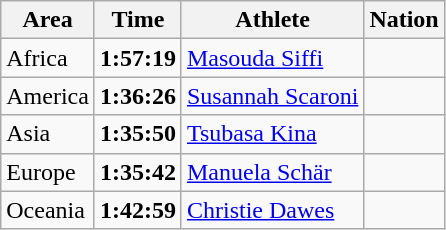<table class="wikitable">
<tr>
<th>Area</th>
<th>Time</th>
<th>Athlete</th>
<th>Nation</th>
</tr>
<tr>
<td>Africa</td>
<td><strong>1:57:19</strong></td>
<td><a href='#'>Masouda Siffi</a></td>
<td></td>
</tr>
<tr>
<td>America</td>
<td><strong>1:36:26</strong></td>
<td><a href='#'>Susannah Scaroni</a></td>
<td></td>
</tr>
<tr>
<td>Asia</td>
<td><strong>1:35:50</strong></td>
<td><a href='#'>Tsubasa Kina</a></td>
<td></td>
</tr>
<tr>
<td>Europe</td>
<td><strong>1:35:42</strong> </td>
<td><a href='#'>Manuela Schär</a></td>
<td></td>
</tr>
<tr>
<td>Oceania</td>
<td><strong>1:42:59</strong></td>
<td><a href='#'>Christie Dawes</a></td>
<td></td>
</tr>
</table>
